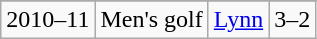<table class="wikitable" style="text-align:center">
<tr align="center">
</tr>
<tr align="center" bgcolor="">
<td>2010–11</td>
<td>Men's golf</td>
<td><a href='#'>Lynn</a></td>
<td>3–2</td>
</tr>
</table>
